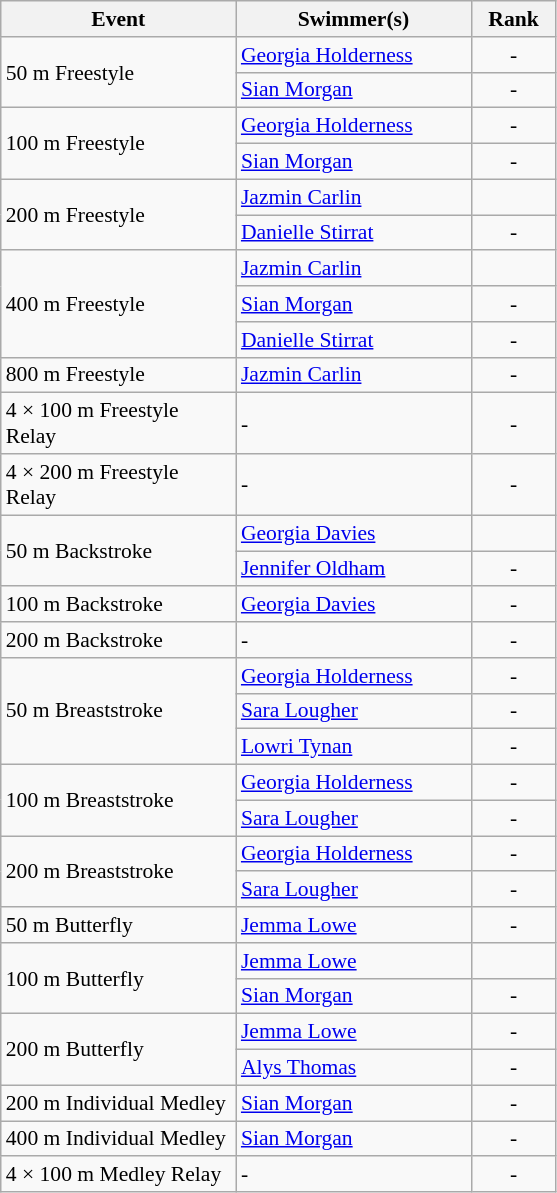<table class=wikitable style="font-size:90%">
<tr>
<th width=150>Event</th>
<th width=150>Swimmer(s)</th>
<th width=50>Rank</th>
</tr>
<tr>
<td rowspan=2>50 m Freestyle</td>
<td><a href='#'>Georgia Holderness</a></td>
<td align="center">-</td>
</tr>
<tr>
<td><a href='#'>Sian Morgan</a></td>
<td align="center">-</td>
</tr>
<tr>
<td rowspan=2>100 m Freestyle</td>
<td><a href='#'>Georgia Holderness</a></td>
<td align="center">-</td>
</tr>
<tr>
<td><a href='#'>Sian Morgan</a></td>
<td align="center">-</td>
</tr>
<tr>
<td rowspan=2>200 m Freestyle</td>
<td><a href='#'>Jazmin Carlin</a></td>
<td align="center"></td>
</tr>
<tr>
<td><a href='#'>Danielle Stirrat</a></td>
<td align="center">-</td>
</tr>
<tr>
<td rowspan=3>400 m Freestyle</td>
<td><a href='#'>Jazmin Carlin</a></td>
<td align="center"></td>
</tr>
<tr>
<td><a href='#'>Sian Morgan</a></td>
<td align="center">-</td>
</tr>
<tr>
<td><a href='#'>Danielle Stirrat</a></td>
<td align="center">-</td>
</tr>
<tr>
<td>800 m Freestyle</td>
<td><a href='#'>Jazmin Carlin</a></td>
<td align="center">-</td>
</tr>
<tr>
<td>4 × 100 m Freestyle Relay</td>
<td>-</td>
<td align="center">-</td>
</tr>
<tr>
<td>4 × 200 m Freestyle Relay</td>
<td>-</td>
<td align="center">-</td>
</tr>
<tr>
<td rowspan=2>50 m Backstroke</td>
<td><a href='#'>Georgia Davies</a></td>
<td align="center"></td>
</tr>
<tr>
<td><a href='#'>Jennifer Oldham</a></td>
<td align="center">-</td>
</tr>
<tr>
<td>100 m Backstroke</td>
<td><a href='#'>Georgia Davies</a></td>
<td align="center">-</td>
</tr>
<tr>
<td>200 m Backstroke</td>
<td>-</td>
<td align="center">-</td>
</tr>
<tr>
<td rowspan=3>50 m Breaststroke</td>
<td><a href='#'>Georgia Holderness</a></td>
<td align="center">-</td>
</tr>
<tr>
<td><a href='#'>Sara Lougher</a></td>
<td align="center">-</td>
</tr>
<tr>
<td><a href='#'>Lowri Tynan</a></td>
<td align="center">-</td>
</tr>
<tr>
<td rowspan=2>100 m Breaststroke</td>
<td><a href='#'>Georgia Holderness</a></td>
<td align="center">-</td>
</tr>
<tr>
<td><a href='#'>Sara Lougher</a></td>
<td align="center">-</td>
</tr>
<tr>
<td rowspan=2>200 m Breaststroke</td>
<td><a href='#'>Georgia Holderness</a></td>
<td align="center">-</td>
</tr>
<tr>
<td><a href='#'>Sara Lougher</a></td>
<td align="center">-</td>
</tr>
<tr>
<td>50 m Butterfly</td>
<td><a href='#'>Jemma Lowe</a></td>
<td align="center">-</td>
</tr>
<tr>
<td rowspan=2>100 m Butterfly</td>
<td><a href='#'>Jemma Lowe</a></td>
<td align="center"></td>
</tr>
<tr>
<td><a href='#'>Sian Morgan</a></td>
<td align="center">-</td>
</tr>
<tr>
<td rowspan=2>200 m Butterfly</td>
<td><a href='#'>Jemma Lowe</a></td>
<td align="center">-</td>
</tr>
<tr>
<td><a href='#'>Alys Thomas</a></td>
<td align="center">-</td>
</tr>
<tr>
<td>200 m Individual Medley</td>
<td><a href='#'>Sian Morgan</a></td>
<td align="center">-</td>
</tr>
<tr>
<td>400 m Individual Medley</td>
<td><a href='#'>Sian Morgan</a></td>
<td align="center">-</td>
</tr>
<tr>
<td>4 × 100 m Medley Relay</td>
<td>-</td>
<td align="center">-</td>
</tr>
</table>
